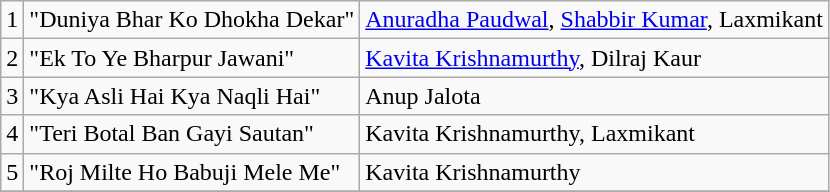<table class="wikitable">
<tr>
<td>1</td>
<td>"Duniya Bhar Ko Dhokha Dekar"</td>
<td><a href='#'>Anuradha Paudwal</a>, <a href='#'>Shabbir Kumar</a>, Laxmikant</td>
</tr>
<tr>
<td>2</td>
<td>"Ek To Ye Bharpur Jawani"</td>
<td><a href='#'>Kavita Krishnamurthy</a>, Dilraj Kaur</td>
</tr>
<tr>
<td>3</td>
<td>"Kya Asli Hai Kya Naqli Hai"</td>
<td>Anup Jalota</td>
</tr>
<tr>
<td>4</td>
<td>"Teri Botal Ban Gayi Sautan"</td>
<td>Kavita Krishnamurthy, Laxmikant</td>
</tr>
<tr>
<td>5</td>
<td>"Roj Milte Ho Babuji Mele Me"</td>
<td>Kavita Krishnamurthy</td>
</tr>
<tr>
</tr>
</table>
